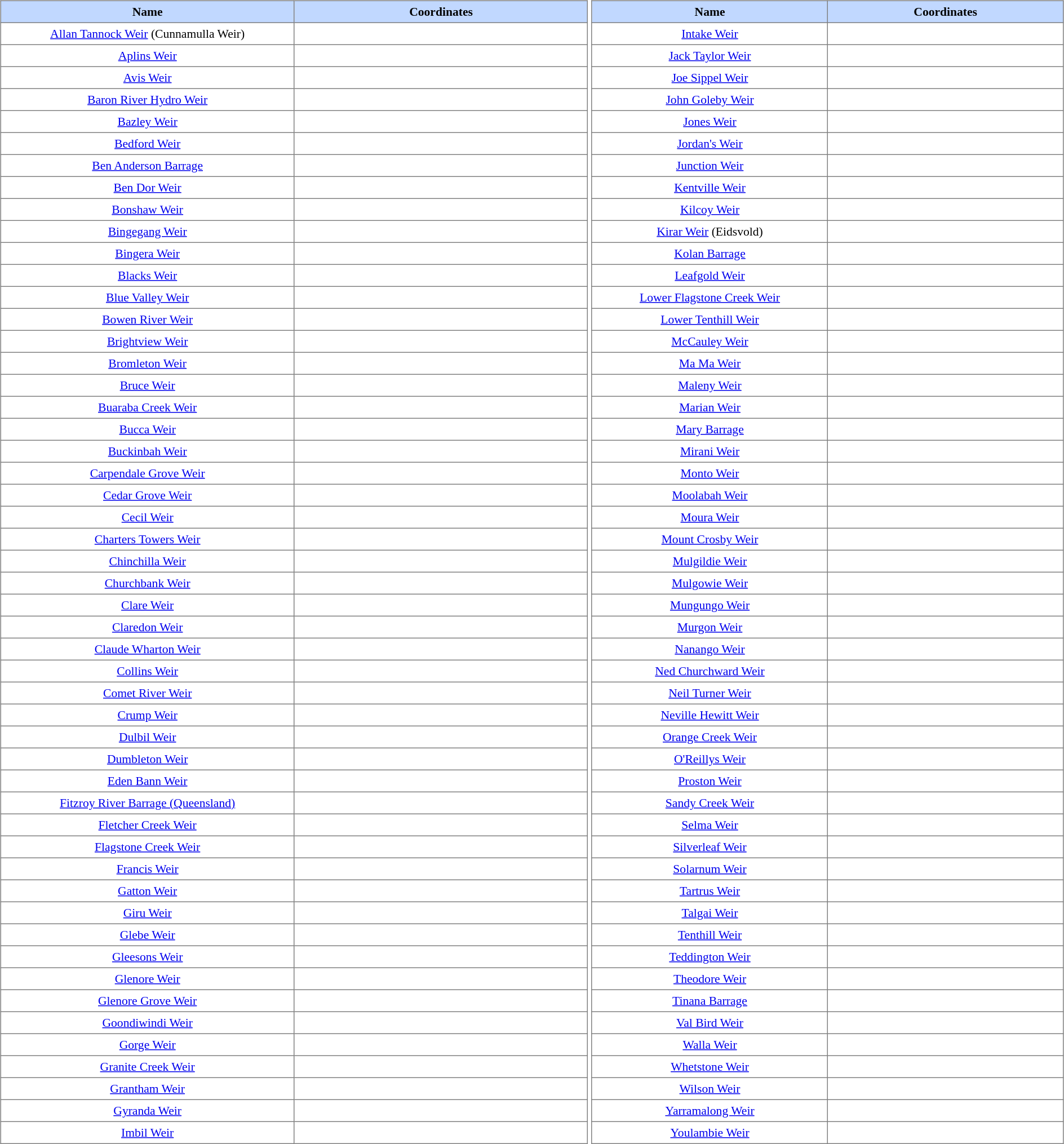<table style="width:100%;">
<tr>
<td style="text-align:left; vertical-align:top;"><br><table border="1" cellpadding="4" cellspacing="0"  style="text-align:center; font-size:90%; border-collapse:collapse; width:100%;">
<tr style="background:#C1D8FF;">
<th style="width:50%;">Name</th>
<th style="width:50%;">Coordinates</th>
</tr>
<tr class="vcard">
<td class="fn org"><a href='#'>Allan Tannock Weir</a> (Cunnamulla Weir)</td>
<td></td>
</tr>
<tr class="vcard">
<td class="fn org"><a href='#'>Aplins Weir</a></td>
<td></td>
</tr>
<tr class="vcard">
<td class="fn org"><a href='#'>Avis Weir</a></td>
<td></td>
</tr>
<tr class="vcard">
<td class="fn org"><a href='#'>Baron River Hydro Weir</a></td>
<td></td>
</tr>
<tr class="vcard">
<td class="fn org"><a href='#'>Bazley Weir</a></td>
<td></td>
</tr>
<tr class="vcard">
<td class="fn org"><a href='#'>Bedford Weir</a></td>
<td></td>
</tr>
<tr class="vcard">
<td class="fn org"><a href='#'>Ben Anderson Barrage</a></td>
<td></td>
</tr>
<tr class="vcard">
<td class="fn org"><a href='#'>Ben Dor Weir</a></td>
<td></td>
</tr>
<tr class="vcard">
<td class="fn org"><a href='#'>Bonshaw Weir</a></td>
<td></td>
</tr>
<tr class="vcard">
<td class="fn org"><a href='#'>Bingegang Weir</a></td>
<td></td>
</tr>
<tr class="vcard">
<td class="fn org"><a href='#'>Bingera Weir</a></td>
<td></td>
</tr>
<tr class="vcard">
<td class="fn org"><a href='#'>Blacks Weir</a></td>
<td></td>
</tr>
<tr class="vcard">
<td class="fn org"><a href='#'>Blue Valley Weir</a></td>
<td></td>
</tr>
<tr class="vcard">
<td class="fn org"><a href='#'>Bowen River Weir</a></td>
<td></td>
</tr>
<tr class="vcard">
<td class="fn org"><a href='#'>Brightview Weir</a></td>
<td></td>
</tr>
<tr class="vcard">
<td class="fn org"><a href='#'>Bromleton Weir</a></td>
<td></td>
</tr>
<tr class="vcard">
<td class="fn org"><a href='#'>Bruce Weir</a></td>
<td></td>
</tr>
<tr class="vcard">
<td class="fn org"><a href='#'>Buaraba Creek Weir</a></td>
<td></td>
</tr>
<tr class="vcard">
<td class="fn org"><a href='#'>Bucca Weir</a></td>
<td></td>
</tr>
<tr class="vcard">
<td class="fn org"><a href='#'>Buckinbah Weir</a></td>
<td></td>
</tr>
<tr class="vcard">
<td class="fn org"><a href='#'>Carpendale Grove Weir</a></td>
<td></td>
</tr>
<tr class="vcard">
<td class="fn org"><a href='#'>Cedar Grove Weir</a></td>
<td></td>
</tr>
<tr class="vcard">
<td class="fn org"><a href='#'>Cecil Weir</a></td>
<td></td>
</tr>
<tr class="vcard">
<td class="fn org"><a href='#'>Charters Towers Weir</a></td>
<td></td>
</tr>
<tr class="vcard">
<td class="fn org"><a href='#'>Chinchilla Weir</a></td>
<td></td>
</tr>
<tr class="vcard">
<td class="fn org"><a href='#'>Churchbank Weir</a></td>
<td></td>
</tr>
<tr class="vcard">
<td class="fn org"><a href='#'>Clare Weir</a></td>
<td></td>
</tr>
<tr class="vcard">
<td class="fn org"><a href='#'>Claredon Weir</a></td>
<td></td>
</tr>
<tr class="vcard">
<td class="fn org"><a href='#'>Claude Wharton Weir</a></td>
<td></td>
</tr>
<tr class="vcard">
<td class="fn org"><a href='#'>Collins Weir</a></td>
<td></td>
</tr>
<tr class="vcard">
<td class="fn org"><a href='#'>Comet River Weir</a></td>
<td></td>
</tr>
<tr class="vcard">
<td class="fn org"><a href='#'>Crump Weir</a></td>
<td></td>
</tr>
<tr class="vcard">
<td class="fn org"><a href='#'>Dulbil Weir</a></td>
<td></td>
</tr>
<tr class="vcard">
<td class="fn org"><a href='#'>Dumbleton Weir</a></td>
<td></td>
</tr>
<tr class="vcard">
<td class="fn org"><a href='#'>Eden Bann Weir</a></td>
<td></td>
</tr>
<tr class="vcard">
<td class="fn org"><a href='#'>Fitzroy River Barrage (Queensland)</a></td>
<td></td>
</tr>
<tr class="vcard">
<td class="fn org"><a href='#'>Fletcher Creek Weir</a></td>
<td></td>
</tr>
<tr class="vcard">
<td class="fn org"><a href='#'>Flagstone Creek Weir</a></td>
<td></td>
</tr>
<tr class="vcard">
<td class="fn org"><a href='#'>Francis Weir</a></td>
<td></td>
</tr>
<tr class="vcard">
<td class="fn org"><a href='#'>Gatton Weir</a></td>
<td></td>
</tr>
<tr class="vcard">
<td class="fn org"><a href='#'>Giru Weir</a></td>
<td></td>
</tr>
<tr class="vcard">
<td class="fn org"><a href='#'>Glebe Weir</a></td>
<td></td>
</tr>
<tr class="vcard">
<td class="fn org"><a href='#'>Gleesons Weir</a></td>
<td></td>
</tr>
<tr class="vcard">
<td class="fn org"><a href='#'>Glenore Weir</a></td>
<td></td>
</tr>
<tr class="vcard">
<td class="fn org"><a href='#'>Glenore Grove Weir</a></td>
<td></td>
</tr>
<tr class="vcard">
<td class="fn org"><a href='#'>Goondiwindi Weir</a></td>
<td></td>
</tr>
<tr class="vcard">
<td class="fn org"><a href='#'>Gorge Weir</a></td>
<td></td>
</tr>
<tr class="vcard">
<td class="fn org"><a href='#'>Granite Creek Weir</a></td>
<td></td>
</tr>
<tr class="vcard">
<td class="fn org"><a href='#'>Grantham Weir</a></td>
<td></td>
</tr>
<tr class="vcard">
<td class="fn org"><a href='#'>Gyranda Weir</a></td>
<td></td>
</tr>
<tr class="vcard">
<td class="fn org"><a href='#'>Imbil Weir</a></td>
<td></td>
</tr>
</table>
</td>
<td style="text-align:left; vertical-align:top;"><br><table border="1" cellpadding="4" cellspacing="0"  style="text-align:center; font-size:90%; border-collapse:collapse; width:100%;">
<tr style="background:#C1D8FF;">
<th style="width:50%;">Name</th>
<th style="width:50%;">Coordinates</th>
</tr>
<tr class="vcard">
<td class="fn org"><a href='#'>Intake Weir</a></td>
<td></td>
</tr>
<tr class="vcard">
<td class="fn org"><a href='#'>Jack Taylor Weir</a></td>
<td></td>
</tr>
<tr class="vcard">
<td class="fn org"><a href='#'>Joe Sippel Weir</a></td>
<td></td>
</tr>
<tr class="vcard">
<td class="fn org"><a href='#'>John Goleby Weir</a></td>
<td></td>
</tr>
<tr class="vcard">
<td class="fn org"><a href='#'>Jones Weir</a></td>
<td></td>
</tr>
<tr class="vcard">
<td class="fn org"><a href='#'>Jordan's Weir</a></td>
<td></td>
</tr>
<tr class="vcard">
<td class="fn org"><a href='#'>Junction Weir</a></td>
<td></td>
</tr>
<tr class="vcard">
<td class="fn org"><a href='#'>Kentville Weir</a></td>
<td></td>
</tr>
<tr class="vcard">
<td class="fn org"><a href='#'>Kilcoy Weir</a></td>
<td></td>
</tr>
<tr class="vcard">
<td class="fn org"><a href='#'>Kirar Weir</a> (Eidsvold)</td>
<td></td>
</tr>
<tr class="vcard">
<td class="fn org"><a href='#'>Kolan Barrage</a></td>
<td></td>
</tr>
<tr class="vcard">
<td class="fn org"><a href='#'>Leafgold Weir</a></td>
<td></td>
</tr>
<tr class="vcard">
<td class="fn org"><a href='#'>Lower Flagstone Creek Weir</a></td>
<td></td>
</tr>
<tr class="vcard">
<td class="fn org"><a href='#'>Lower Tenthill Weir</a></td>
<td></td>
</tr>
<tr class="vcard">
<td class="fn org"><a href='#'>McCauley Weir</a></td>
<td></td>
</tr>
<tr class="vcard">
<td class="fn org"><a href='#'>Ma Ma Weir</a></td>
<td></td>
</tr>
<tr class="vcard">
<td class="fn org"><a href='#'>Maleny Weir</a></td>
<td></td>
</tr>
<tr class="vcard">
<td class="fn org"><a href='#'>Marian Weir</a></td>
<td></td>
</tr>
<tr class="vcard">
<td class="fn org"><a href='#'>Mary Barrage</a></td>
<td></td>
</tr>
<tr class="vcard">
<td class="fn org"><a href='#'>Mirani Weir</a></td>
<td></td>
</tr>
<tr class="vcard">
<td class="fn org"><a href='#'>Monto Weir</a></td>
<td></td>
</tr>
<tr class="vcard">
<td class="fn org"><a href='#'>Moolabah Weir</a></td>
<td></td>
</tr>
<tr class="vcard">
<td class="fn org"><a href='#'>Moura Weir</a></td>
<td></td>
</tr>
<tr class="vcard">
<td class="fn org"><a href='#'>Mount Crosby Weir</a></td>
<td></td>
</tr>
<tr class="vcard">
<td class="fn org"><a href='#'>Mulgildie Weir</a></td>
<td></td>
</tr>
<tr class="vcard">
<td class="fn org"><a href='#'>Mulgowie Weir</a></td>
<td></td>
</tr>
<tr class="vcard">
<td class="fn org"><a href='#'>Mungungo Weir</a></td>
<td></td>
</tr>
<tr class="vcard">
<td class="fn org"><a href='#'>Murgon Weir</a></td>
<td></td>
</tr>
<tr class="vcard">
<td class="fn org"><a href='#'>Nanango Weir</a></td>
<td></td>
</tr>
<tr class="vcard">
<td class="fn org"><a href='#'>Ned Churchward Weir</a></td>
<td></td>
</tr>
<tr class="vcard">
<td class="fn org"><a href='#'>Neil Turner Weir</a></td>
<td></td>
</tr>
<tr class="vcard">
<td class="fn org"><a href='#'>Neville Hewitt Weir</a></td>
<td></td>
</tr>
<tr class="vcard">
<td class="fn org"><a href='#'>Orange Creek Weir</a></td>
<td></td>
</tr>
<tr class="vcard">
<td class="fn org"><a href='#'>O'Reillys Weir</a></td>
<td></td>
</tr>
<tr class="vcard">
<td class="fn org"><a href='#'>Proston Weir</a></td>
<td></td>
</tr>
<tr class="vcard">
<td class="fn org"><a href='#'>Sandy Creek Weir</a></td>
<td></td>
</tr>
<tr class="vcard">
<td class="fn org"><a href='#'>Selma Weir</a></td>
<td></td>
</tr>
<tr class="vcard">
<td class="fn org"><a href='#'>Silverleaf Weir</a></td>
<td></td>
</tr>
<tr class="vcard">
<td class="fn org"><a href='#'>Solarnum Weir</a></td>
<td></td>
</tr>
<tr class="vcard">
<td class="fn org"><a href='#'>Tartrus Weir</a></td>
<td></td>
</tr>
<tr class="vcard">
<td class="fn org"><a href='#'>Talgai Weir</a></td>
<td></td>
</tr>
<tr class="vcard">
<td class="fn org"><a href='#'>Tenthill Weir</a></td>
<td></td>
</tr>
<tr class="vcard">
<td class="fn org"><a href='#'>Teddington Weir</a></td>
<td></td>
</tr>
<tr class="vcard">
<td class="fn org"><a href='#'>Theodore Weir</a></td>
<td></td>
</tr>
<tr class="vcard">
<td class="fn org"><a href='#'>Tinana Barrage</a></td>
<td></td>
</tr>
<tr class="vcard">
<td class="fn org"><a href='#'>Val Bird Weir</a></td>
<td></td>
</tr>
<tr class="vcard">
<td class="fn org"><a href='#'>Walla Weir</a></td>
<td></td>
</tr>
<tr class="vcard">
<td class="fn org"><a href='#'>Whetstone Weir</a></td>
<td></td>
</tr>
<tr class="vcard">
<td class="fn org"><a href='#'>Wilson Weir</a></td>
<td></td>
</tr>
<tr class="vcard">
<td class="fn org"><a href='#'>Yarramalong Weir</a></td>
<td></td>
</tr>
<tr class="vcard">
<td class="fn org"><a href='#'>Youlambie Weir</a></td>
<td></td>
</tr>
</table>
</td>
</tr>
</table>
